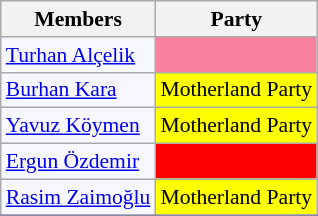<table class=wikitable style="border:1px solid #8888aa; background-color:#f7f8ff; padding:0px; font-size:90%;">
<tr>
<th>Members</th>
<th>Party</th>
</tr>
<tr>
<td><a href='#'>Turhan Alçelik</a></td>
<td style="background: #F7819F"></td>
</tr>
<tr>
<td><a href='#'>Burhan Kara</a></td>
<td style="background: #ffff00">Motherland Party</td>
</tr>
<tr>
<td><a href='#'>Yavuz Köymen</a></td>
<td style="background: #ffff00">Motherland Party</td>
</tr>
<tr>
<td><a href='#'>Ergun Özdemir</a></td>
<td style="background: #ff0000"></td>
</tr>
<tr>
<td><a href='#'>Rasim Zaimoğlu</a></td>
<td style="background: #ffff00">Motherland Party</td>
</tr>
<tr>
</tr>
</table>
